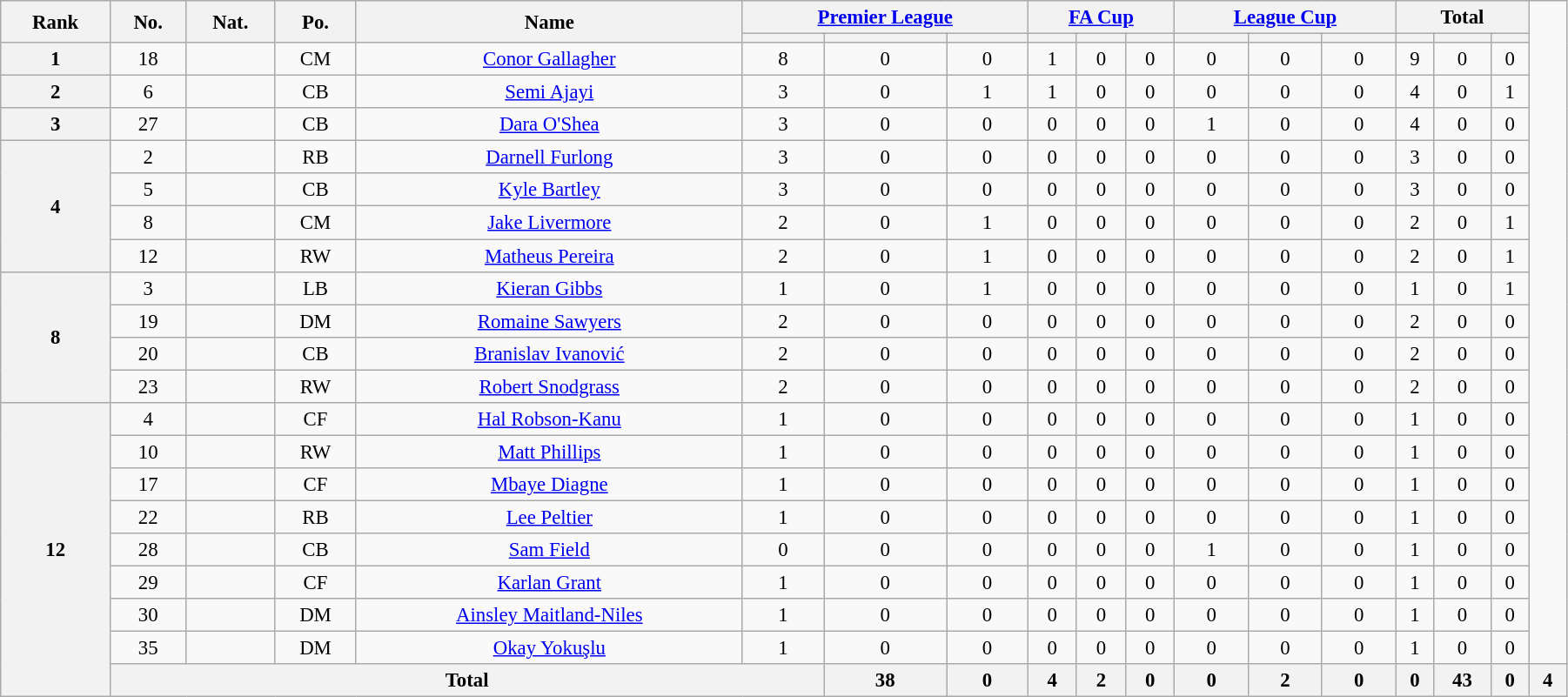<table class="wikitable" style="text-align:center; font-size:95%; width:95%;">
<tr>
<th rowspan=2>Rank</th>
<th rowspan=2>No.</th>
<th rowspan=2>Nat.</th>
<th rowspan=2>Po.</th>
<th rowspan=2>Name</th>
<th colspan=3><a href='#'>Premier League</a></th>
<th colspan=3><a href='#'>FA Cup</a></th>
<th colspan=3><a href='#'>League Cup</a></th>
<th colspan=3>Total</th>
</tr>
<tr>
<th></th>
<th></th>
<th></th>
<th></th>
<th></th>
<th></th>
<th></th>
<th></th>
<th></th>
<th></th>
<th></th>
<th></th>
</tr>
<tr>
<th rowspan=1>1</th>
<td>18</td>
<td></td>
<td>CM</td>
<td><a href='#'>Conor Gallagher</a></td>
<td>8</td>
<td>0</td>
<td>0</td>
<td>1</td>
<td>0</td>
<td>0</td>
<td>0</td>
<td>0</td>
<td>0</td>
<td>9</td>
<td>0</td>
<td>0</td>
</tr>
<tr>
<th rowspan=1>2</th>
<td>6</td>
<td></td>
<td>CB</td>
<td><a href='#'>Semi Ajayi</a></td>
<td>3</td>
<td>0</td>
<td>1</td>
<td>1</td>
<td>0</td>
<td>0</td>
<td>0</td>
<td>0</td>
<td>0</td>
<td>4</td>
<td>0</td>
<td>1</td>
</tr>
<tr>
<th rowspan=1>3</th>
<td>27</td>
<td></td>
<td>CB</td>
<td><a href='#'>Dara O'Shea</a></td>
<td>3</td>
<td>0</td>
<td>0</td>
<td>0</td>
<td>0</td>
<td>0</td>
<td>1</td>
<td>0</td>
<td>0</td>
<td>4</td>
<td>0</td>
<td>0</td>
</tr>
<tr>
<th rowspan=4>4</th>
<td>2</td>
<td></td>
<td>RB</td>
<td><a href='#'>Darnell Furlong</a></td>
<td>3</td>
<td>0</td>
<td>0</td>
<td>0</td>
<td>0</td>
<td>0</td>
<td>0</td>
<td>0</td>
<td>0</td>
<td>3</td>
<td>0</td>
<td>0</td>
</tr>
<tr>
<td>5</td>
<td></td>
<td>CB</td>
<td><a href='#'>Kyle Bartley</a></td>
<td>3</td>
<td>0</td>
<td>0</td>
<td>0</td>
<td>0</td>
<td>0</td>
<td>0</td>
<td>0</td>
<td>0</td>
<td>3</td>
<td>0</td>
<td>0</td>
</tr>
<tr>
<td>8</td>
<td></td>
<td>CM</td>
<td><a href='#'>Jake Livermore</a></td>
<td>2</td>
<td>0</td>
<td>1</td>
<td>0</td>
<td>0</td>
<td>0</td>
<td>0</td>
<td>0</td>
<td>0</td>
<td>2</td>
<td>0</td>
<td>1</td>
</tr>
<tr>
<td>12</td>
<td></td>
<td>RW</td>
<td><a href='#'>Matheus Pereira</a></td>
<td>2</td>
<td>0</td>
<td>1</td>
<td>0</td>
<td>0</td>
<td>0</td>
<td>0</td>
<td>0</td>
<td>0</td>
<td>2</td>
<td>0</td>
<td>1</td>
</tr>
<tr>
<th rowspan=4>8</th>
<td>3</td>
<td></td>
<td>LB</td>
<td><a href='#'>Kieran Gibbs</a></td>
<td>1</td>
<td>0</td>
<td>1</td>
<td>0</td>
<td>0</td>
<td>0</td>
<td>0</td>
<td>0</td>
<td>0</td>
<td>1</td>
<td>0</td>
<td>1</td>
</tr>
<tr>
<td>19</td>
<td></td>
<td>DM</td>
<td><a href='#'>Romaine Sawyers</a></td>
<td>2</td>
<td>0</td>
<td>0</td>
<td>0</td>
<td>0</td>
<td>0</td>
<td>0</td>
<td>0</td>
<td>0</td>
<td>2</td>
<td>0</td>
<td>0</td>
</tr>
<tr>
<td>20</td>
<td></td>
<td>CB</td>
<td><a href='#'>Branislav Ivanović</a></td>
<td>2</td>
<td>0</td>
<td>0</td>
<td>0</td>
<td>0</td>
<td>0</td>
<td>0</td>
<td>0</td>
<td>0</td>
<td>2</td>
<td>0</td>
<td>0</td>
</tr>
<tr>
<td>23</td>
<td></td>
<td>RW</td>
<td><a href='#'>Robert Snodgrass</a></td>
<td>2</td>
<td>0</td>
<td>0</td>
<td>0</td>
<td>0</td>
<td>0</td>
<td>0</td>
<td>0</td>
<td>0</td>
<td>2</td>
<td>0</td>
<td>0</td>
</tr>
<tr>
<th rowspan=9>12</th>
<td>4</td>
<td></td>
<td>CF</td>
<td><a href='#'>Hal Robson-Kanu</a></td>
<td>1</td>
<td>0</td>
<td>0</td>
<td>0</td>
<td>0</td>
<td>0</td>
<td>0</td>
<td>0</td>
<td>0</td>
<td>1</td>
<td>0</td>
<td>0</td>
</tr>
<tr>
<td>10</td>
<td></td>
<td>RW</td>
<td><a href='#'>Matt Phillips</a></td>
<td>1</td>
<td>0</td>
<td>0</td>
<td>0</td>
<td>0</td>
<td>0</td>
<td>0</td>
<td>0</td>
<td>0</td>
<td>1</td>
<td>0</td>
<td>0</td>
</tr>
<tr>
<td>17</td>
<td></td>
<td>CF</td>
<td><a href='#'>Mbaye Diagne</a></td>
<td>1</td>
<td>0</td>
<td>0</td>
<td>0</td>
<td>0</td>
<td>0</td>
<td>0</td>
<td>0</td>
<td>0</td>
<td>1</td>
<td>0</td>
<td>0</td>
</tr>
<tr>
<td>22</td>
<td></td>
<td>RB</td>
<td><a href='#'>Lee Peltier</a></td>
<td>1</td>
<td>0</td>
<td>0</td>
<td>0</td>
<td>0</td>
<td>0</td>
<td>0</td>
<td>0</td>
<td>0</td>
<td>1</td>
<td>0</td>
<td>0</td>
</tr>
<tr>
<td>28</td>
<td></td>
<td>CB</td>
<td><a href='#'>Sam Field</a></td>
<td>0</td>
<td>0</td>
<td>0</td>
<td>0</td>
<td>0</td>
<td>0</td>
<td>1</td>
<td>0</td>
<td>0</td>
<td>1</td>
<td>0</td>
<td>0</td>
</tr>
<tr>
<td>29</td>
<td></td>
<td>CF</td>
<td><a href='#'>Karlan Grant</a></td>
<td>1</td>
<td>0</td>
<td>0</td>
<td>0</td>
<td>0</td>
<td>0</td>
<td>0</td>
<td>0</td>
<td>0</td>
<td>1</td>
<td>0</td>
<td>0</td>
</tr>
<tr>
<td>30</td>
<td></td>
<td>DM</td>
<td><a href='#'>Ainsley Maitland-Niles</a></td>
<td>1</td>
<td>0</td>
<td>0</td>
<td>0</td>
<td>0</td>
<td>0</td>
<td>0</td>
<td>0</td>
<td>0</td>
<td>1</td>
<td>0</td>
<td>0</td>
</tr>
<tr>
<td>35</td>
<td></td>
<td>DM</td>
<td><a href='#'>Okay Yokuşlu</a></td>
<td>1</td>
<td>0</td>
<td>0</td>
<td>0</td>
<td>0</td>
<td>0</td>
<td>0</td>
<td>0</td>
<td>0</td>
<td>1</td>
<td>0</td>
<td>0</td>
</tr>
<tr>
<th colspan=5>Total</th>
<th>38</th>
<th>0</th>
<th>4</th>
<th>2</th>
<th>0</th>
<th>0</th>
<th>2</th>
<th>0</th>
<th>0</th>
<th>43</th>
<th>0</th>
<th>4</th>
</tr>
</table>
